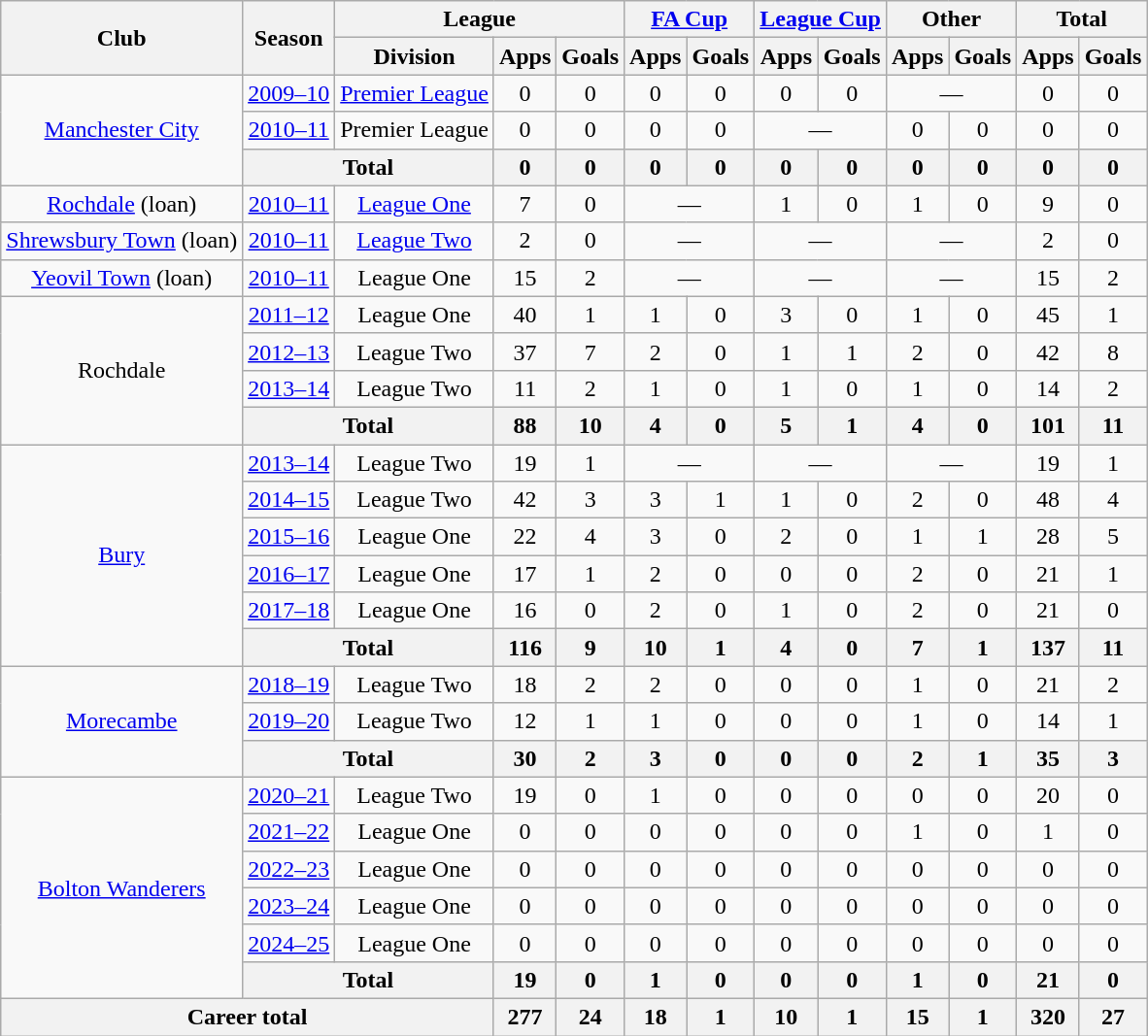<table class=wikitable style=text-align:center>
<tr>
<th rowspan=2>Club</th>
<th rowspan=2>Season</th>
<th colspan=3>League</th>
<th colspan=2><a href='#'>FA Cup</a></th>
<th colspan=2><a href='#'>League Cup</a></th>
<th colspan=2>Other</th>
<th colspan=2>Total</th>
</tr>
<tr>
<th>Division</th>
<th>Apps</th>
<th>Goals</th>
<th>Apps</th>
<th>Goals</th>
<th>Apps</th>
<th>Goals</th>
<th>Apps</th>
<th>Goals</th>
<th>Apps</th>
<th>Goals</th>
</tr>
<tr>
<td rowspan=3><a href='#'>Manchester City</a></td>
<td><a href='#'>2009–10</a></td>
<td><a href='#'>Premier League</a></td>
<td>0</td>
<td>0</td>
<td>0</td>
<td>0</td>
<td>0</td>
<td>0</td>
<td colspan=2>—</td>
<td>0</td>
<td>0</td>
</tr>
<tr>
<td><a href='#'>2010–11</a></td>
<td>Premier League</td>
<td>0</td>
<td>0</td>
<td>0</td>
<td>0</td>
<td colspan=2>—</td>
<td>0</td>
<td>0</td>
<td>0</td>
<td>0</td>
</tr>
<tr>
<th colspan=2>Total</th>
<th>0</th>
<th>0</th>
<th>0</th>
<th>0</th>
<th>0</th>
<th>0</th>
<th>0</th>
<th>0</th>
<th>0</th>
<th>0</th>
</tr>
<tr>
<td><a href='#'>Rochdale</a> (loan)</td>
<td><a href='#'>2010–11</a></td>
<td><a href='#'>League One</a></td>
<td>7</td>
<td>0</td>
<td colspan=2>—</td>
<td>1</td>
<td>0</td>
<td>1</td>
<td>0</td>
<td>9</td>
<td>0</td>
</tr>
<tr>
<td><a href='#'>Shrewsbury Town</a> (loan)</td>
<td><a href='#'>2010–11</a></td>
<td><a href='#'>League Two</a></td>
<td>2</td>
<td>0</td>
<td colspan=2>—</td>
<td colspan=2>—</td>
<td colspan=2>—</td>
<td>2</td>
<td>0</td>
</tr>
<tr>
<td><a href='#'>Yeovil Town</a> (loan)</td>
<td><a href='#'>2010–11</a></td>
<td>League One</td>
<td>15</td>
<td>2</td>
<td colspan=2>—</td>
<td colspan=2>—</td>
<td colspan=2>—</td>
<td>15</td>
<td>2</td>
</tr>
<tr>
<td rowspan=4>Rochdale</td>
<td><a href='#'>2011–12</a></td>
<td>League One</td>
<td>40</td>
<td>1</td>
<td>1</td>
<td>0</td>
<td>3</td>
<td>0</td>
<td>1</td>
<td>0</td>
<td>45</td>
<td>1</td>
</tr>
<tr>
<td><a href='#'>2012–13</a></td>
<td>League Two</td>
<td>37</td>
<td>7</td>
<td>2</td>
<td>0</td>
<td>1</td>
<td>1</td>
<td>2</td>
<td>0</td>
<td>42</td>
<td>8</td>
</tr>
<tr>
<td><a href='#'>2013–14</a></td>
<td>League Two</td>
<td>11</td>
<td>2</td>
<td>1</td>
<td>0</td>
<td>1</td>
<td>0</td>
<td>1</td>
<td>0</td>
<td>14</td>
<td>2</td>
</tr>
<tr>
<th colspan=2>Total</th>
<th>88</th>
<th>10</th>
<th>4</th>
<th>0</th>
<th>5</th>
<th>1</th>
<th>4</th>
<th>0</th>
<th>101</th>
<th>11</th>
</tr>
<tr>
<td rowspan=6><a href='#'>Bury</a></td>
<td><a href='#'>2013–14</a></td>
<td>League Two</td>
<td>19</td>
<td>1</td>
<td colspan=2>—</td>
<td colspan=2>—</td>
<td colspan=2>—</td>
<td>19</td>
<td>1</td>
</tr>
<tr>
<td><a href='#'>2014–15</a></td>
<td>League Two</td>
<td>42</td>
<td>3</td>
<td>3</td>
<td>1</td>
<td>1</td>
<td>0</td>
<td>2</td>
<td>0</td>
<td>48</td>
<td>4</td>
</tr>
<tr>
<td><a href='#'>2015–16</a></td>
<td>League One</td>
<td>22</td>
<td>4</td>
<td>3</td>
<td>0</td>
<td>2</td>
<td>0</td>
<td>1</td>
<td>1</td>
<td>28</td>
<td>5</td>
</tr>
<tr>
<td><a href='#'>2016–17</a></td>
<td>League One</td>
<td>17</td>
<td>1</td>
<td>2</td>
<td>0</td>
<td>0</td>
<td>0</td>
<td>2</td>
<td>0</td>
<td>21</td>
<td>1</td>
</tr>
<tr>
<td><a href='#'>2017–18</a></td>
<td>League One</td>
<td>16</td>
<td>0</td>
<td>2</td>
<td>0</td>
<td>1</td>
<td>0</td>
<td>2</td>
<td>0</td>
<td>21</td>
<td>0</td>
</tr>
<tr>
<th colspan=2>Total</th>
<th>116</th>
<th>9</th>
<th>10</th>
<th>1</th>
<th>4</th>
<th>0</th>
<th>7</th>
<th>1</th>
<th>137</th>
<th>11</th>
</tr>
<tr>
<td rowspan=3><a href='#'>Morecambe</a></td>
<td><a href='#'>2018–19</a></td>
<td>League Two</td>
<td>18</td>
<td>2</td>
<td>2</td>
<td>0</td>
<td>0</td>
<td>0</td>
<td>1</td>
<td>0</td>
<td>21</td>
<td>2</td>
</tr>
<tr>
<td><a href='#'>2019–20</a></td>
<td>League Two</td>
<td>12</td>
<td>1</td>
<td>1</td>
<td>0</td>
<td>0</td>
<td>0</td>
<td>1</td>
<td>0</td>
<td>14</td>
<td>1</td>
</tr>
<tr>
<th colspan=2>Total</th>
<th>30</th>
<th>2</th>
<th>3</th>
<th>0</th>
<th>0</th>
<th>0</th>
<th>2</th>
<th>1</th>
<th>35</th>
<th>3</th>
</tr>
<tr>
<td rowspan=6><a href='#'>Bolton Wanderers</a></td>
<td><a href='#'>2020–21</a></td>
<td>League Two</td>
<td>19</td>
<td>0</td>
<td>1</td>
<td>0</td>
<td>0</td>
<td>0</td>
<td>0</td>
<td>0</td>
<td>20</td>
<td>0</td>
</tr>
<tr>
<td><a href='#'>2021–22</a></td>
<td>League One</td>
<td>0</td>
<td>0</td>
<td>0</td>
<td>0</td>
<td>0</td>
<td>0</td>
<td>1</td>
<td>0</td>
<td>1</td>
<td>0</td>
</tr>
<tr>
<td><a href='#'>2022–23</a></td>
<td>League One</td>
<td>0</td>
<td>0</td>
<td>0</td>
<td>0</td>
<td>0</td>
<td>0</td>
<td>0</td>
<td>0</td>
<td>0</td>
<td>0</td>
</tr>
<tr>
<td><a href='#'>2023–24</a></td>
<td>League One</td>
<td>0</td>
<td>0</td>
<td>0</td>
<td>0</td>
<td>0</td>
<td>0</td>
<td>0</td>
<td>0</td>
<td>0</td>
<td>0</td>
</tr>
<tr>
<td><a href='#'>2024–25</a></td>
<td>League One</td>
<td>0</td>
<td>0</td>
<td>0</td>
<td>0</td>
<td>0</td>
<td>0</td>
<td>0</td>
<td>0</td>
<td>0</td>
<td>0</td>
</tr>
<tr>
<th colspan=2>Total</th>
<th>19</th>
<th>0</th>
<th>1</th>
<th>0</th>
<th>0</th>
<th>0</th>
<th>1</th>
<th>0</th>
<th>21</th>
<th>0</th>
</tr>
<tr>
<th colspan=3>Career total</th>
<th>277</th>
<th>24</th>
<th>18</th>
<th>1</th>
<th>10</th>
<th>1</th>
<th>15</th>
<th>1</th>
<th>320</th>
<th>27</th>
</tr>
</table>
